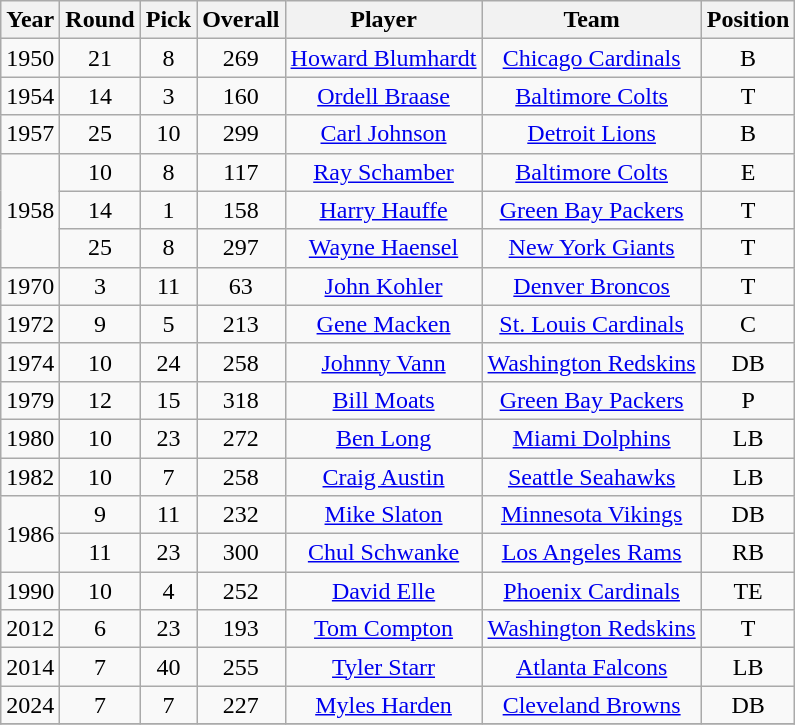<table class="wikitable sortable" style="text-align: center;">
<tr>
<th>Year</th>
<th>Round</th>
<th>Pick</th>
<th>Overall</th>
<th>Player</th>
<th>Team</th>
<th>Position</th>
</tr>
<tr>
<td>1950</td>
<td>21</td>
<td>8</td>
<td>269</td>
<td><a href='#'>Howard Blumhardt</a></td>
<td><a href='#'>Chicago Cardinals</a></td>
<td>B</td>
</tr>
<tr>
<td>1954</td>
<td>14</td>
<td>3</td>
<td>160</td>
<td><a href='#'>Ordell Braase</a></td>
<td><a href='#'>Baltimore Colts</a></td>
<td>T</td>
</tr>
<tr>
<td>1957</td>
<td>25</td>
<td>10</td>
<td>299</td>
<td><a href='#'>Carl Johnson</a></td>
<td><a href='#'>Detroit Lions</a></td>
<td>B</td>
</tr>
<tr>
<td rowspan="3">1958</td>
<td>10</td>
<td>8</td>
<td>117</td>
<td><a href='#'>Ray Schamber</a></td>
<td><a href='#'>Baltimore Colts</a></td>
<td>E</td>
</tr>
<tr>
<td>14</td>
<td>1</td>
<td>158</td>
<td><a href='#'>Harry Hauffe</a></td>
<td><a href='#'>Green Bay Packers</a></td>
<td>T</td>
</tr>
<tr>
<td>25</td>
<td>8</td>
<td>297</td>
<td><a href='#'>Wayne Haensel</a></td>
<td><a href='#'>New York Giants</a></td>
<td>T</td>
</tr>
<tr>
<td>1970</td>
<td>3</td>
<td>11</td>
<td>63</td>
<td><a href='#'>John Kohler</a></td>
<td><a href='#'>Denver Broncos</a></td>
<td>T</td>
</tr>
<tr>
<td>1972</td>
<td>9</td>
<td>5</td>
<td>213</td>
<td><a href='#'>Gene Macken</a></td>
<td><a href='#'>St. Louis Cardinals</a></td>
<td>C</td>
</tr>
<tr>
<td>1974</td>
<td>10</td>
<td>24</td>
<td>258</td>
<td><a href='#'>Johnny Vann</a></td>
<td><a href='#'>Washington Redskins</a></td>
<td>DB</td>
</tr>
<tr>
<td>1979</td>
<td>12</td>
<td>15</td>
<td>318</td>
<td><a href='#'>Bill Moats</a></td>
<td><a href='#'>Green Bay Packers</a></td>
<td>P</td>
</tr>
<tr>
<td>1980</td>
<td>10</td>
<td>23</td>
<td>272</td>
<td><a href='#'>Ben Long</a></td>
<td><a href='#'>Miami Dolphins</a></td>
<td>LB</td>
</tr>
<tr>
<td>1982</td>
<td>10</td>
<td>7</td>
<td>258</td>
<td><a href='#'>Craig Austin</a></td>
<td><a href='#'>Seattle Seahawks</a></td>
<td>LB</td>
</tr>
<tr>
<td rowspan="2">1986</td>
<td>9</td>
<td>11</td>
<td>232</td>
<td><a href='#'>Mike Slaton</a></td>
<td><a href='#'>Minnesota Vikings</a></td>
<td>DB</td>
</tr>
<tr>
<td>11</td>
<td>23</td>
<td>300</td>
<td><a href='#'>Chul Schwanke</a></td>
<td><a href='#'>Los Angeles Rams</a></td>
<td>RB</td>
</tr>
<tr>
<td>1990</td>
<td>10</td>
<td>4</td>
<td>252</td>
<td><a href='#'>David Elle</a></td>
<td><a href='#'>Phoenix Cardinals</a></td>
<td>TE</td>
</tr>
<tr>
<td>2012</td>
<td>6</td>
<td>23</td>
<td>193</td>
<td><a href='#'>Tom Compton</a></td>
<td><a href='#'>Washington Redskins</a></td>
<td>T</td>
</tr>
<tr>
<td>2014</td>
<td>7</td>
<td>40</td>
<td>255</td>
<td><a href='#'>Tyler Starr</a></td>
<td><a href='#'>Atlanta Falcons</a></td>
<td>LB</td>
</tr>
<tr>
<td>2024</td>
<td>7</td>
<td>7</td>
<td>227</td>
<td><a href='#'>Myles Harden</a></td>
<td><a href='#'>Cleveland Browns</a></td>
<td>DB</td>
</tr>
<tr>
</tr>
</table>
